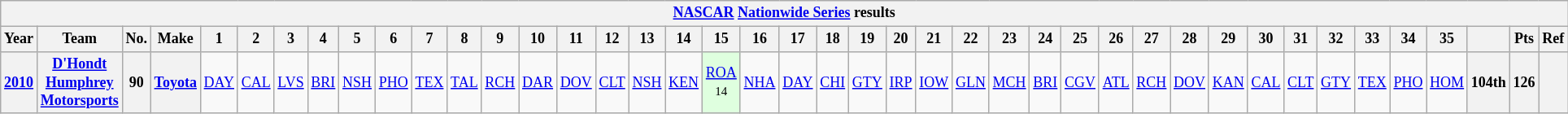<table class="wikitable" style="text-align:center; font-size:75%">
<tr>
<th colspan=42><a href='#'>NASCAR</a> <a href='#'>Nationwide Series</a> results</th>
</tr>
<tr>
<th>Year</th>
<th>Team</th>
<th>No.</th>
<th>Make</th>
<th>1</th>
<th>2</th>
<th>3</th>
<th>4</th>
<th>5</th>
<th>6</th>
<th>7</th>
<th>8</th>
<th>9</th>
<th>10</th>
<th>11</th>
<th>12</th>
<th>13</th>
<th>14</th>
<th>15</th>
<th>16</th>
<th>17</th>
<th>18</th>
<th>19</th>
<th>20</th>
<th>21</th>
<th>22</th>
<th>23</th>
<th>24</th>
<th>25</th>
<th>26</th>
<th>27</th>
<th>28</th>
<th>29</th>
<th>30</th>
<th>31</th>
<th>32</th>
<th>33</th>
<th>34</th>
<th>35</th>
<th></th>
<th>Pts</th>
<th>Ref</th>
</tr>
<tr>
<th><a href='#'>2010</a></th>
<th><a href='#'>D'Hondt Humphrey Motorsports</a></th>
<th>90</th>
<th><a href='#'>Toyota</a></th>
<td><a href='#'>DAY</a></td>
<td><a href='#'>CAL</a></td>
<td><a href='#'>LVS</a></td>
<td><a href='#'>BRI</a></td>
<td><a href='#'>NSH</a></td>
<td><a href='#'>PHO</a></td>
<td><a href='#'>TEX</a></td>
<td><a href='#'>TAL</a></td>
<td><a href='#'>RCH</a></td>
<td><a href='#'>DAR</a></td>
<td><a href='#'>DOV</a></td>
<td><a href='#'>CLT</a></td>
<td><a href='#'>NSH</a></td>
<td><a href='#'>KEN</a></td>
<td style="background:#DFFFDF;"><a href='#'>ROA</a><br><small>14</small></td>
<td><a href='#'>NHA</a></td>
<td><a href='#'>DAY</a></td>
<td><a href='#'>CHI</a></td>
<td><a href='#'>GTY</a></td>
<td><a href='#'>IRP</a></td>
<td><a href='#'>IOW</a></td>
<td><a href='#'>GLN</a></td>
<td><a href='#'>MCH</a></td>
<td><a href='#'>BRI</a></td>
<td><a href='#'>CGV</a></td>
<td><a href='#'>ATL</a></td>
<td><a href='#'>RCH</a></td>
<td><a href='#'>DOV</a></td>
<td><a href='#'>KAN</a></td>
<td><a href='#'>CAL</a></td>
<td><a href='#'>CLT</a></td>
<td><a href='#'>GTY</a></td>
<td><a href='#'>TEX</a></td>
<td><a href='#'>PHO</a></td>
<td><a href='#'>HOM</a></td>
<th>104th</th>
<th>126</th>
<th></th>
</tr>
</table>
